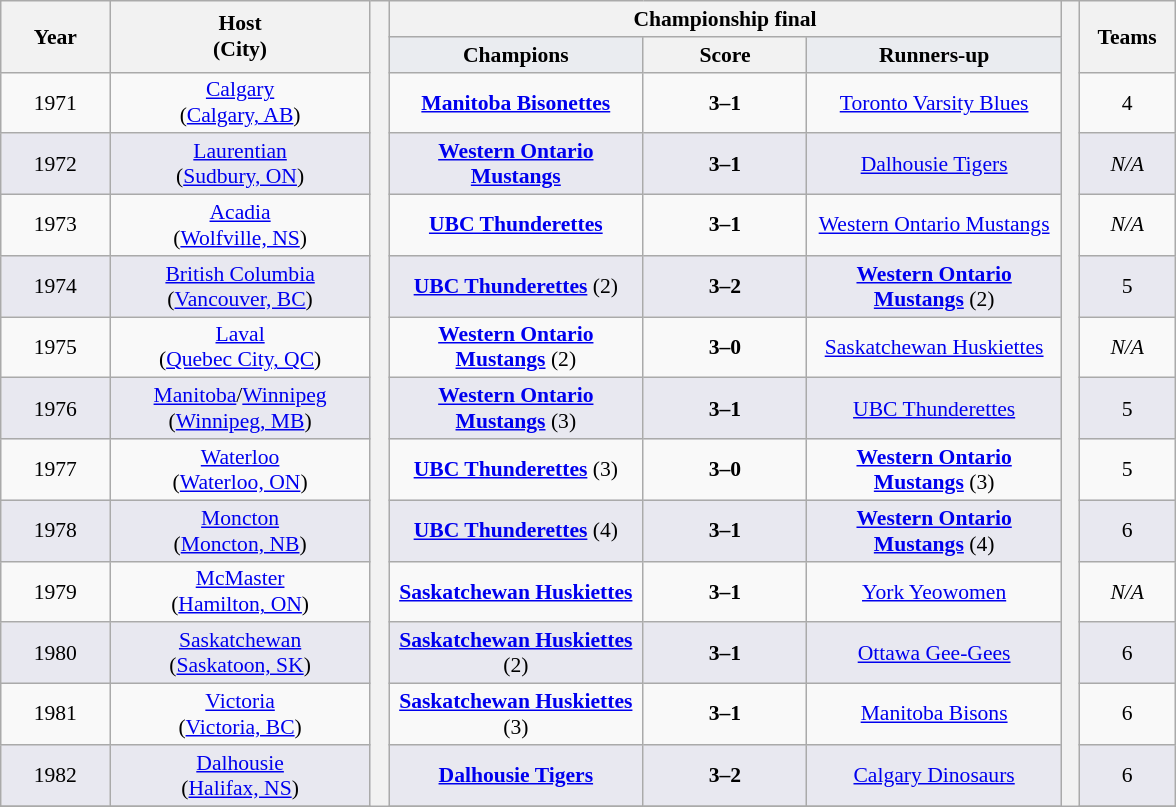<table class="wikitable" style="font-size:90%; width:62%; text-align:center;">
<tr>
<th rowspan="2" style="width:6%;">Year</th>
<th rowspan="2" style="width:12%;">Host<br>(City)</th>
<th width=1% rowspan=44 bgcolor=ffffff></th>
<th colspan="3">Championship final</th>
<th width=1% rowspan=44 bgcolor=ffffff></th>
<th rowspan="2" style="width:4%;">Teams</th>
</tr>
<tr style="background:#efefef;">
<th style="width:14%; background:#eaecf0;">Champions</th>
<th width=9%>Score</th>
<th style="width:14%; background:#eaecf0;">Runners-up</th>
</tr>
<tr>
<td>1971</td>
<td><a href='#'>Calgary</a><br>(<a href='#'>Calgary, AB</a>)</td>
<td><strong><a href='#'>Manitoba Bisonettes</a></strong></td>
<td><strong>3–1</strong></td>
<td><a href='#'>Toronto Varsity Blues</a></td>
<td>4</td>
</tr>
<tr bgcolor=#E8E8F0>
<td>1972</td>
<td><a href='#'>Laurentian</a><br>(<a href='#'>Sudbury, ON</a>)</td>
<td><strong><a href='#'>Western Ontario Mustangs</a></strong></td>
<td><strong>3–1</strong></td>
<td><a href='#'>Dalhousie Tigers</a></td>
<td><em>N/A</em> </td>
</tr>
<tr>
<td>1973</td>
<td><a href='#'>Acadia</a><br>(<a href='#'>Wolfville, NS</a>)</td>
<td><strong><a href='#'>UBC Thunderettes</a></strong></td>
<td><strong>3–1</strong></td>
<td><a href='#'>Western Ontario Mustangs</a></td>
<td><em>N/A</em></td>
</tr>
<tr bgcolor=#E8E8F0>
<td>1974</td>
<td><a href='#'>British Columbia</a><br>(<a href='#'>Vancouver, BC</a>)</td>
<td><strong><a href='#'>UBC Thunderettes</a></strong> (2)</td>
<td><strong>3–2</strong></td>
<td><strong><a href='#'>Western Ontario Mustangs</a></strong> (2)</td>
<td>5</td>
</tr>
<tr>
<td>1975</td>
<td><a href='#'>Laval</a><br>(<a href='#'>Quebec City, QC</a>)</td>
<td><strong><a href='#'>Western Ontario Mustangs</a></strong> (2)</td>
<td><strong>3–0</strong></td>
<td><a href='#'>Saskatchewan Huskiettes</a></td>
<td><em>N/A</em></td>
</tr>
<tr bgcolor=#E8E8F0>
<td>1976</td>
<td><a href='#'>Manitoba</a>/<a href='#'>Winnipeg</a><br>(<a href='#'>Winnipeg, MB</a>)</td>
<td><strong><a href='#'>Western Ontario Mustangs</a></strong> (3)</td>
<td><strong>3–1</strong></td>
<td><a href='#'>UBC Thunderettes</a></td>
<td>5</td>
</tr>
<tr>
<td>1977</td>
<td><a href='#'>Waterloo</a><br>(<a href='#'>Waterloo, ON</a>)</td>
<td><strong><a href='#'>UBC Thunderettes</a></strong> (3)</td>
<td><strong>3–0</strong></td>
<td><strong><a href='#'>Western Ontario Mustangs</a></strong> (3)</td>
<td>5</td>
</tr>
<tr bgcolor=#E8E8F0>
<td>1978</td>
<td><a href='#'>Moncton</a><br>(<a href='#'>Moncton, NB</a>)</td>
<td><strong><a href='#'>UBC Thunderettes</a></strong> (4)</td>
<td><strong>3–1</strong></td>
<td><strong><a href='#'>Western Ontario Mustangs</a></strong> (4)</td>
<td>6</td>
</tr>
<tr>
<td>1979</td>
<td><a href='#'>McMaster</a><br>(<a href='#'>Hamilton, ON</a>)</td>
<td><strong><a href='#'>Saskatchewan Huskiettes</a></strong></td>
<td><strong>3–1</strong></td>
<td><a href='#'>York Yeowomen</a></td>
<td><em>N/A</em></td>
</tr>
<tr bgcolor=#E8E8F0>
<td>1980</td>
<td><a href='#'>Saskatchewan</a><br>(<a href='#'>Saskatoon, SK</a>)</td>
<td><strong><a href='#'>Saskatchewan Huskiettes</a></strong> (2)</td>
<td><strong>3–1</strong></td>
<td><a href='#'>Ottawa Gee-Gees</a></td>
<td>6</td>
</tr>
<tr>
<td>1981</td>
<td><a href='#'>Victoria</a><br>(<a href='#'>Victoria, BC</a>)</td>
<td><strong><a href='#'>Saskatchewan Huskiettes</a></strong> (3)</td>
<td><strong>3–1</strong></td>
<td><a href='#'>Manitoba Bisons</a></td>
<td>6</td>
</tr>
<tr bgcolor=#E8E8F0>
<td>1982 </td>
<td><a href='#'>Dalhousie</a><br>(<a href='#'>Halifax, NS</a>)</td>
<td><strong><a href='#'>Dalhousie Tigers</a></strong></td>
<td><strong>3–2</strong></td>
<td><a href='#'>Calgary Dinosaurs</a></td>
<td>6</td>
</tr>
<tr>
</tr>
</table>
